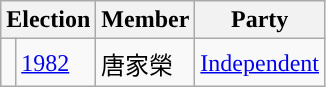<table class="wikitable">
<tr>
<th colspan="2">Election</th>
<th>Member</th>
<th>Party</th>
</tr>
<tr>
<td style="background-color: "></td>
<td><a href='#'>1982</a></td>
<td>唐家榮</td>
<td><a href='#'>Independent</a></td>
</tr>
</table>
